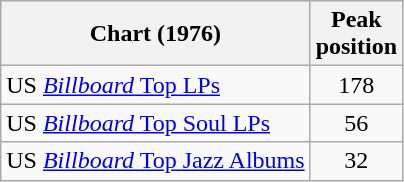<table class="wikitable sortable">
<tr>
<th>Chart (1976)</th>
<th>Peak<br>position</th>
</tr>
<tr>
<td>US <a href='#'><em>Billboard</em> Top LPs</a></td>
<td align="center">178</td>
</tr>
<tr>
<td>US <a href='#'><em>Billboard</em> Top Soul LPs</a></td>
<td align="center">56</td>
</tr>
<tr>
<td>US <a href='#'><em>Billboard</em> Top Jazz Albums</a></td>
<td align="center">32</td>
</tr>
</table>
